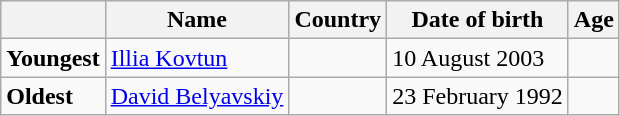<table class="wikitable">
<tr>
<th></th>
<th><strong>Name</strong></th>
<th><strong>Country</strong></th>
<th><strong>Date of birth</strong></th>
<th><strong>Age</strong></th>
</tr>
<tr>
<td><strong>Youngest</strong></td>
<td><a href='#'>Illia Kovtun</a></td>
<td></td>
<td>10 August 2003</td>
<td></td>
</tr>
<tr>
<td><strong>Oldest</strong></td>
<td><a href='#'>David Belyavskiy</a></td>
<td></td>
<td>23 February 1992</td>
<td></td>
</tr>
</table>
